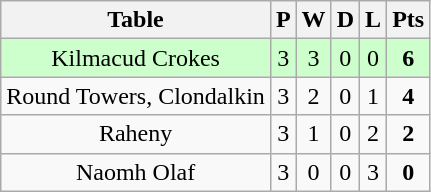<table class="wikitable">
<tr>
<th>Table</th>
<th>P</th>
<th>W</th>
<th>D</th>
<th>L</th>
<th>Pts</th>
</tr>
<tr style="text-align:center; background:#cfc;">
<td>Kilmacud Crokes</td>
<td>3</td>
<td>3</td>
<td>0</td>
<td>0</td>
<td><strong>6</strong></td>
</tr>
<tr style="text-align:center;">
<td>Round Towers, Clondalkin</td>
<td>3</td>
<td>2</td>
<td>0</td>
<td>1</td>
<td><strong>4</strong></td>
</tr>
<tr style="text-align:center;">
<td>Raheny</td>
<td>3</td>
<td>1</td>
<td>0</td>
<td>2</td>
<td><strong>2</strong></td>
</tr>
<tr style="text-align:center;">
<td>Naomh Olaf</td>
<td>3</td>
<td>0</td>
<td>0</td>
<td>3</td>
<td><strong>0</strong></td>
</tr>
</table>
